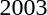<table>
<tr>
<td>2003</td>
<td></td>
<td></td>
<td><br></td>
</tr>
</table>
